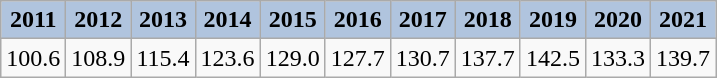<table class="wikitable" border="1">
<tr align="center" style="background:#b0c4de;">
<td><strong>2011</strong></td>
<td><strong>2012</strong></td>
<td><strong>2013</strong></td>
<td><strong>2014</strong></td>
<td><strong>2015</strong></td>
<td><strong>2016</strong></td>
<td><strong>2017</strong></td>
<td><strong>2018</strong></td>
<td><strong>2019</strong></td>
<td><strong>2020</strong></td>
<td><strong>2021</strong></td>
</tr>
<tr>
<td>100.6</td>
<td>108.9</td>
<td>115.4</td>
<td>123.6</td>
<td>129.0</td>
<td>127.7</td>
<td>130.7</td>
<td>137.7</td>
<td>142.5</td>
<td>133.3</td>
<td>139.7</td>
</tr>
</table>
